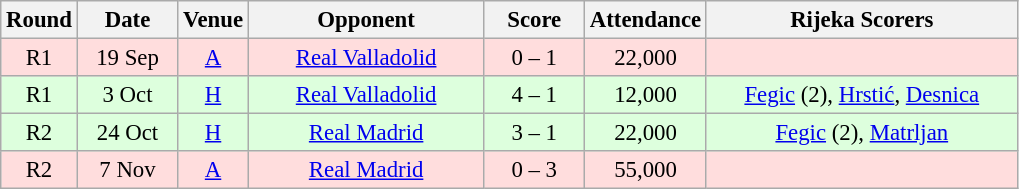<table class="wikitable sortable" style="text-align: center; font-size:95%;">
<tr>
<th width="30">Round</th>
<th width="60">Date</th>
<th width="20">Venue</th>
<th width="150">Opponent</th>
<th width="60">Score</th>
<th width="60">Attendance</th>
<th width="200">Rijeka Scorers</th>
</tr>
<tr bgcolor="#ffdddd">
<td>R1</td>
<td>19 Sep</td>
<td><a href='#'>A</a></td>
<td><a href='#'>Real Valladolid</a> </td>
<td>0 – 1</td>
<td>22,000</td>
<td></td>
</tr>
<tr bgcolor="#ddffdd">
<td>R1</td>
<td>3 Oct</td>
<td><a href='#'>H</a></td>
<td><a href='#'>Real Valladolid</a> </td>
<td>4 – 1</td>
<td>12,000</td>
<td><a href='#'>Fegic</a> (2), <a href='#'>Hrstić</a>, <a href='#'>Desnica</a></td>
</tr>
<tr bgcolor="#ddffdd">
<td>R2</td>
<td>24 Oct</td>
<td><a href='#'>H</a></td>
<td><a href='#'>Real Madrid</a> </td>
<td>3 – 1</td>
<td>22,000</td>
<td><a href='#'>Fegic</a> (2), <a href='#'>Matrljan</a></td>
</tr>
<tr bgcolor="#ffdddd">
<td>R2</td>
<td>7 Nov</td>
<td><a href='#'>A</a></td>
<td><a href='#'>Real Madrid</a> </td>
<td>0 – 3</td>
<td>55,000</td>
<td></td>
</tr>
</table>
